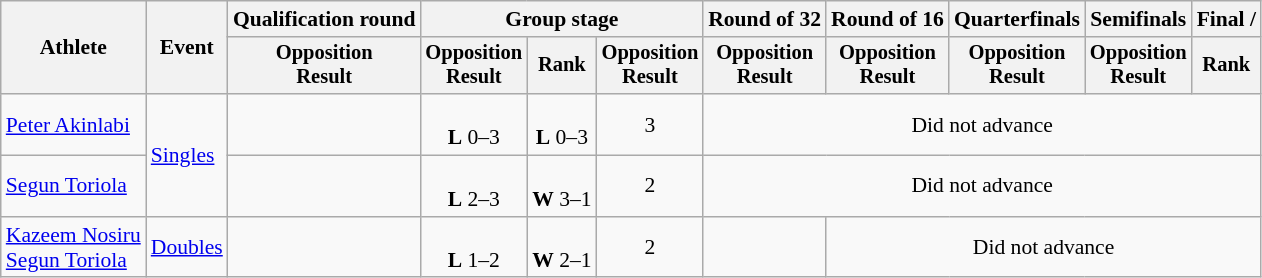<table class=wikitable style=font-size:90%;text-align:center>
<tr>
<th rowspan=2>Athlete</th>
<th rowspan=2>Event</th>
<th>Qualification round</th>
<th colspan=3>Group stage</th>
<th>Round of 32</th>
<th>Round of 16</th>
<th>Quarterfinals</th>
<th>Semifinals</th>
<th colspan=2>Final / </th>
</tr>
<tr style=font-size:95%>
<th>Opposition<br>Result</th>
<th>Opposition<br>Result</th>
<th>Rank</th>
<th>Opposition<br>Result</th>
<th>Opposition<br>Result</th>
<th>Opposition<br>Result</th>
<th>Opposition<br>Result</th>
<th>Opposition<br>Result</th>
<th>Rank</th>
</tr>
<tr>
<td align=left><a href='#'>Peter Akinlabi</a></td>
<td align=left rowspan=2><a href='#'>Singles</a></td>
<td></td>
<td><br><strong>L</strong> 0–3</td>
<td><br><strong>L</strong> 0–3</td>
<td>3</td>
<td colspan=6>Did not advance</td>
</tr>
<tr>
<td align=left><a href='#'>Segun Toriola</a></td>
<td></td>
<td><br><strong>L</strong> 2–3</td>
<td><br><strong>W</strong> 3–1</td>
<td>2</td>
<td colspan=6>Did not advance</td>
</tr>
<tr>
<td align=left><a href='#'>Kazeem Nosiru</a><br><a href='#'>Segun Toriola</a></td>
<td align=left><a href='#'>Doubles</a></td>
<td></td>
<td><br><strong>L</strong> 1–2</td>
<td><br><strong>W</strong> 2–1</td>
<td>2</td>
<td></td>
<td colspan=5>Did not advance</td>
</tr>
</table>
